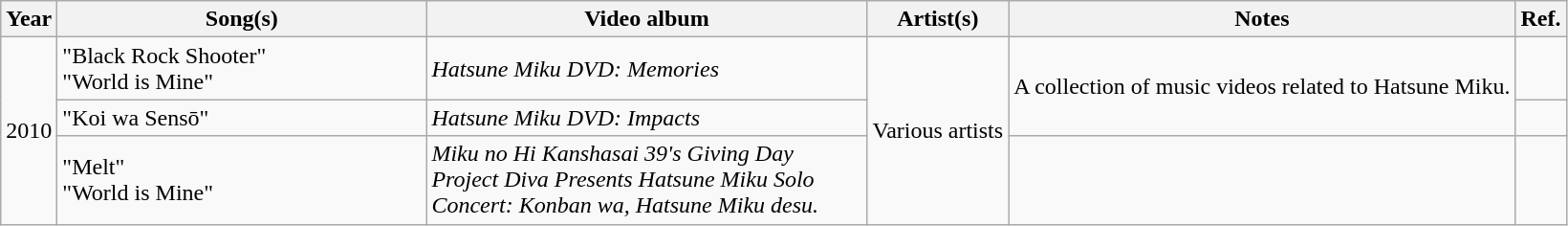<table class="wikitable" border="1">
<tr>
<th rowspan="1">Year</th>
<th rowspan="1" width="250">Song(s)</th>
<th rowspan="1" width="300">Video album</th>
<th rowspan="1">Artist(s)</th>
<th rowspan="1">Notes</th>
<th rowspan="1">Ref.</th>
</tr>
<tr>
<td rowspan="3">2010</td>
<td>"Black Rock Shooter"<br>"World is Mine"</td>
<td><em>Hatsune Miku DVD: Memories</em></td>
<td rowspan="3">Various artists</td>
<td rowspan="2">A collection of music videos related to Hatsune Miku.</td>
<td align="center"></td>
</tr>
<tr>
<td>"Koi wa Sensō"</td>
<td><em>Hatsune Miku DVD: Impacts</em></td>
<td align="center"></td>
</tr>
<tr>
<td>"Melt"<br>"World is Mine"</td>
<td><em>Miku no Hi Kanshasai 39's Giving Day Project Diva Presents Hatsune Miku Solo Concert: Konban wa, Hatsune Miku desu.</em></td>
<td></td>
<td align="center"></td>
</tr>
</table>
